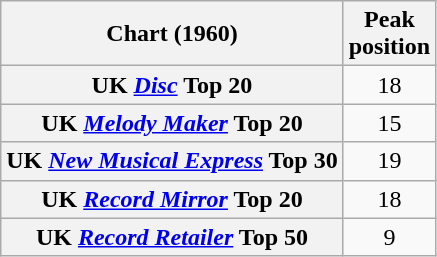<table class="wikitable sortable plainrowheaders" style="text-align:center">
<tr>
<th>Chart (1960)</th>
<th>Peak<br>position</th>
</tr>
<tr>
<th scope="row">UK <em><a href='#'>Disc</a></em> Top 20</th>
<td>18</td>
</tr>
<tr>
<th scope="row">UK <em><a href='#'>Melody Maker</a></em> Top 20</th>
<td>15</td>
</tr>
<tr>
<th scope="row">UK <em><a href='#'>New Musical Express</a></em> Top 30</th>
<td>19</td>
</tr>
<tr>
<th scope="row">UK <em><a href='#'>Record Mirror</a></em> Top 20</th>
<td>18</td>
</tr>
<tr>
<th scope="row">UK <em><a href='#'>Record Retailer</a></em> Top 50</th>
<td>9</td>
</tr>
</table>
